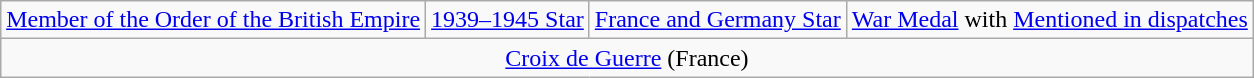<table class="wikitable" style="margin:1em auto; text-align:center;">
<tr>
<td><a href='#'>Member of the Order of the British Empire</a></td>
<td><a href='#'>1939–1945 Star</a></td>
<td><a href='#'>France and Germany Star</a></td>
<td><a href='#'>War Medal</a> with <a href='#'>Mentioned in dispatches</a></td>
</tr>
<tr>
<td colspan=4><a href='#'>Croix de Guerre</a> (France)</td>
</tr>
</table>
